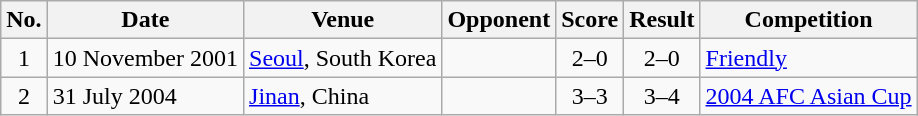<table class="wikitable sortable">
<tr>
<th>No.</th>
<th>Date</th>
<th>Venue</th>
<th>Opponent</th>
<th>Score</th>
<th>Result</th>
<th>Competition</th>
</tr>
<tr>
<td align="center">1</td>
<td>10 November 2001</td>
<td><a href='#'>Seoul</a>, South Korea</td>
<td></td>
<td align="center">2–0</td>
<td align="center">2–0</td>
<td><a href='#'>Friendly</a></td>
</tr>
<tr>
<td align="center">2</td>
<td>31 July 2004</td>
<td><a href='#'>Jinan</a>, China</td>
<td></td>
<td align="center">3–3</td>
<td align="center">3–4</td>
<td><a href='#'>2004 AFC Asian Cup</a></td>
</tr>
</table>
